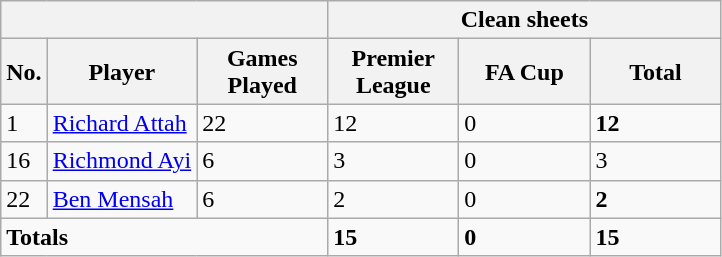<table class="wikitable sortable alternance">
<tr>
<th colspan="3"></th>
<th colspan="3">Clean sheets</th>
</tr>
<tr>
<th>No.</th>
<th>Player</th>
<th width="80">Games Played</th>
<th width="80">Premier League</th>
<th width="80">FA Cup</th>
<th width="80">Total</th>
</tr>
<tr>
<td>1</td>
<td> <a href='#'>Richard Attah</a></td>
<td>22</td>
<td>12</td>
<td>0</td>
<td><strong>12</strong></td>
</tr>
<tr>
<td>16</td>
<td> <a href='#'>Richmond Ayi</a></td>
<td>6</td>
<td>3</td>
<td>0</td>
<td>3</td>
</tr>
<tr>
<td>22</td>
<td> <a href='#'>Ben Mensah</a></td>
<td>6</td>
<td>2</td>
<td>0</td>
<td><strong>2</strong></td>
</tr>
<tr class="sortbottom">
<td colspan="3"><strong>Totals</strong></td>
<td><strong>15</strong></td>
<td><strong>0</strong></td>
<td><strong>15</strong></td>
</tr>
</table>
